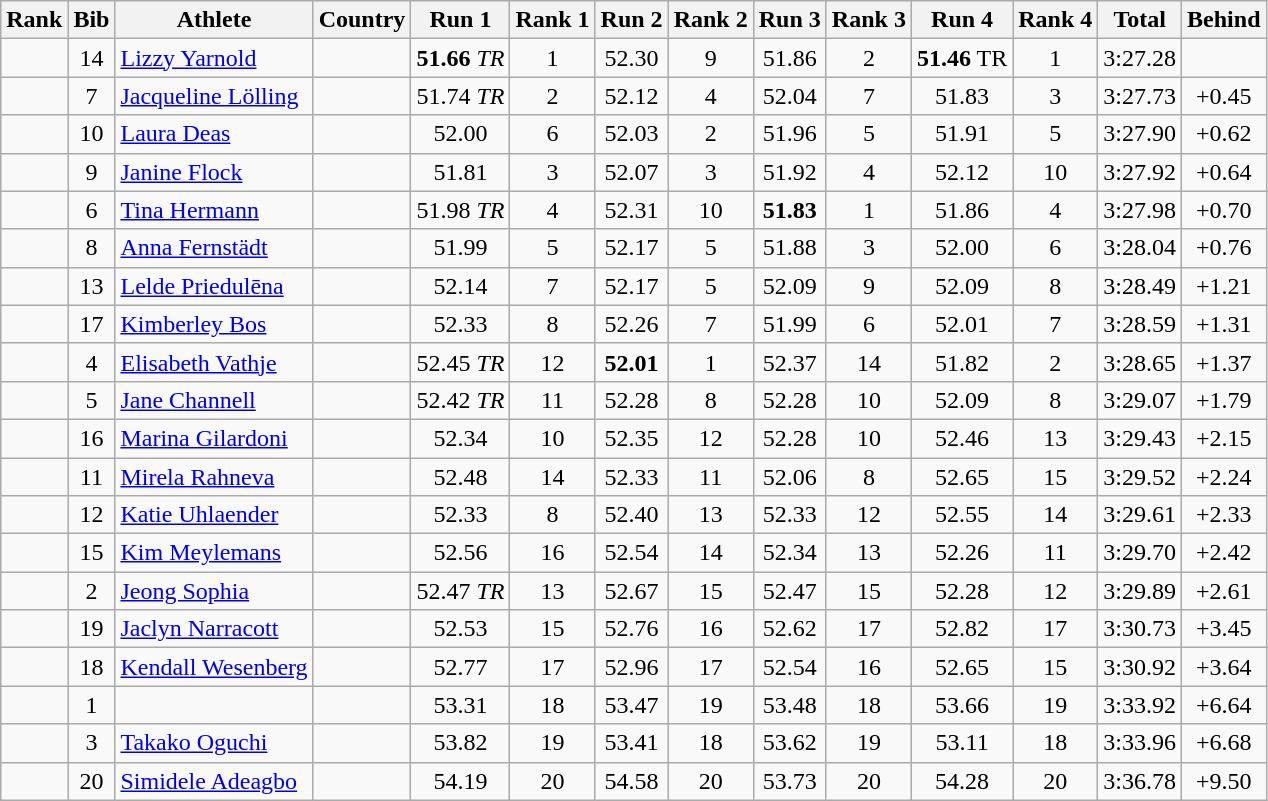<table class="wikitable sortable" style="text-align:center">
<tr>
<th>Rank</th>
<th>Bib</th>
<th>Athlete</th>
<th>Country</th>
<th>Run 1</th>
<th>Rank 1</th>
<th>Run 2</th>
<th>Rank 2</th>
<th>Run 3</th>
<th>Rank 3</th>
<th>Run 4</th>
<th>Rank 4</th>
<th>Total</th>
<th>Behind</th>
</tr>
<tr>
<td></td>
<td>14</td>
<td align=left><a href='#'>Lizzy Yarnold</a></td>
<td align=left></td>
<td><strong>51.66</strong> <em>TR</em></td>
<td>1</td>
<td>52.30</td>
<td>9</td>
<td>51.86</td>
<td>2</td>
<td><strong>51.46</strong> TR</td>
<td>1</td>
<td>3:27.28</td>
<td></td>
</tr>
<tr>
<td></td>
<td>7</td>
<td align=left><a href='#'>Jacqueline Lölling</a></td>
<td align=left></td>
<td>51.74 <em>TR</em></td>
<td>2</td>
<td>52.12</td>
<td>4</td>
<td>52.04</td>
<td>7</td>
<td>51.83</td>
<td>3</td>
<td>3:27.73</td>
<td>+0.45</td>
</tr>
<tr>
<td></td>
<td>10</td>
<td align=left><a href='#'>Laura Deas</a></td>
<td align=left></td>
<td>52.00</td>
<td>6</td>
<td>52.03</td>
<td>2</td>
<td>51.96</td>
<td>5</td>
<td>51.91</td>
<td>5</td>
<td>3:27.90</td>
<td>+0.62</td>
</tr>
<tr>
<td></td>
<td>9</td>
<td align=left><a href='#'>Janine Flock</a></td>
<td align=left></td>
<td>51.81</td>
<td>3</td>
<td>52.07</td>
<td>3</td>
<td>51.92</td>
<td>4</td>
<td>52.12</td>
<td>10</td>
<td>3:27.92</td>
<td>+0.64</td>
</tr>
<tr>
<td></td>
<td>6</td>
<td align=left><a href='#'>Tina Hermann</a></td>
<td align=left></td>
<td>51.98 <em>TR</em></td>
<td>4</td>
<td>52.31</td>
<td>10</td>
<td><strong>51.83</strong></td>
<td>1</td>
<td>51.86</td>
<td>4</td>
<td>3:27.98</td>
<td>+0.70</td>
</tr>
<tr>
<td></td>
<td>8</td>
<td align=left><a href='#'>Anna Fernstädt</a></td>
<td align=left></td>
<td>51.99</td>
<td>5</td>
<td>52.17</td>
<td>5</td>
<td>51.88</td>
<td>3</td>
<td>52.00</td>
<td>6</td>
<td>3:28.04</td>
<td>+0.76</td>
</tr>
<tr>
<td></td>
<td>13</td>
<td align=left><a href='#'>Lelde Priedulēna</a></td>
<td align=left></td>
<td>52.14</td>
<td>7</td>
<td>52.17</td>
<td>5</td>
<td>52.09</td>
<td>9</td>
<td>52.09</td>
<td>8</td>
<td>3:28.49</td>
<td>+1.21</td>
</tr>
<tr>
<td></td>
<td>17</td>
<td align=left><a href='#'>Kimberley Bos</a></td>
<td align=left></td>
<td>52.33</td>
<td>8</td>
<td>52.26</td>
<td>7</td>
<td>51.99</td>
<td>6</td>
<td>52.01</td>
<td>7</td>
<td>3:28.59</td>
<td>+1.31</td>
</tr>
<tr>
<td></td>
<td>4</td>
<td align=left><a href='#'>Elisabeth Vathje</a></td>
<td align=left></td>
<td>52.45 <em>TR</em></td>
<td>12</td>
<td><strong>52.01</strong></td>
<td>1</td>
<td>52.37</td>
<td>14</td>
<td>51.82</td>
<td>2</td>
<td>3:28.65</td>
<td>+1.37</td>
</tr>
<tr>
<td></td>
<td>5</td>
<td align=left><a href='#'>Jane Channell</a></td>
<td align=left></td>
<td>52.42 <em>TR</em></td>
<td>11</td>
<td>52.28</td>
<td>8</td>
<td>52.28</td>
<td>10</td>
<td>52.09</td>
<td>8</td>
<td>3:29.07</td>
<td>+1.79</td>
</tr>
<tr>
<td></td>
<td>16</td>
<td align=left><a href='#'>Marina Gilardoni</a></td>
<td align=left></td>
<td>52.34</td>
<td>10</td>
<td>52.35</td>
<td>12</td>
<td>52.28</td>
<td>10</td>
<td>52.46</td>
<td>13</td>
<td>3:29.43</td>
<td>+2.15</td>
</tr>
<tr>
<td></td>
<td>11</td>
<td align=left><a href='#'>Mirela Rahneva</a></td>
<td align=left></td>
<td>52.48</td>
<td>14</td>
<td>52.33</td>
<td>11</td>
<td>52.06</td>
<td>8</td>
<td>52.65</td>
<td>15</td>
<td>3:29.52</td>
<td>+2.24</td>
</tr>
<tr>
<td></td>
<td>12</td>
<td align=left><a href='#'>Katie Uhlaender</a></td>
<td align=left></td>
<td>52.33</td>
<td>8</td>
<td>52.40</td>
<td>13</td>
<td>52.33</td>
<td>12</td>
<td>52.55</td>
<td>14</td>
<td>3:29.61</td>
<td>+2.33</td>
</tr>
<tr>
<td></td>
<td>15</td>
<td align=left><a href='#'>Kim Meylemans</a></td>
<td align=left></td>
<td>52.56</td>
<td>16</td>
<td>52.54</td>
<td>14</td>
<td>52.34</td>
<td>13</td>
<td>52.26</td>
<td>11</td>
<td>3:29.70</td>
<td>+2.42</td>
</tr>
<tr>
<td></td>
<td>2</td>
<td align=left><a href='#'>Jeong Sophia</a></td>
<td align=left></td>
<td>52.47 <em>TR</em></td>
<td>13</td>
<td>52.67</td>
<td>15</td>
<td>52.47</td>
<td>15</td>
<td>52.28</td>
<td>12</td>
<td>3:29.89</td>
<td>+2.61</td>
</tr>
<tr>
<td></td>
<td>19</td>
<td align=left><a href='#'>Jaclyn Narracott</a></td>
<td align=left></td>
<td>52.53</td>
<td>15</td>
<td>52.76</td>
<td>16</td>
<td>52.62</td>
<td>17</td>
<td>52.82</td>
<td>17</td>
<td>3:30.73</td>
<td>+3.45</td>
</tr>
<tr>
<td></td>
<td>18</td>
<td align=left><a href='#'>Kendall Wesenberg</a></td>
<td align=left></td>
<td>52.77</td>
<td>17</td>
<td>52.96</td>
<td>17</td>
<td>52.54</td>
<td>16</td>
<td>52.65</td>
<td>15</td>
<td>3:30.92</td>
<td>+3.64</td>
</tr>
<tr>
<td></td>
<td>1</td>
<td align=left></td>
<td align=left></td>
<td>53.31</td>
<td>18</td>
<td>53.47</td>
<td>19</td>
<td>53.48</td>
<td>18</td>
<td>53.66</td>
<td>19</td>
<td>3:33.92</td>
<td>+6.64</td>
</tr>
<tr>
<td></td>
<td>3</td>
<td align=left><a href='#'>Takako Oguchi</a></td>
<td align=left></td>
<td>53.82</td>
<td>19</td>
<td>53.41</td>
<td>18</td>
<td>53.62</td>
<td>19</td>
<td>53.11</td>
<td>18</td>
<td>3:33.96</td>
<td>+6.68</td>
</tr>
<tr>
<td></td>
<td>20</td>
<td align=left><a href='#'>Simidele Adeagbo</a></td>
<td align=left></td>
<td>54.19</td>
<td>20</td>
<td>54.58</td>
<td>20</td>
<td>53.73</td>
<td>20</td>
<td>54.28</td>
<td>20</td>
<td>3:36.78</td>
<td>+9.50</td>
</tr>
</table>
